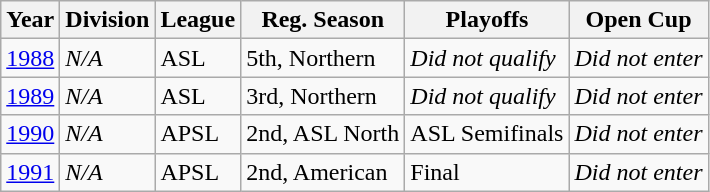<table class="wikitable">
<tr>
<th>Year</th>
<th>Division</th>
<th>League</th>
<th>Reg. Season</th>
<th>Playoffs</th>
<th>Open Cup</th>
</tr>
<tr>
<td><a href='#'>1988</a></td>
<td><em>N/A</em></td>
<td>ASL</td>
<td>5th, Northern</td>
<td><em>Did not qualify</em></td>
<td><em>Did not enter</em></td>
</tr>
<tr>
<td><a href='#'>1989</a></td>
<td><em>N/A</em></td>
<td>ASL</td>
<td>3rd, Northern</td>
<td><em>Did not qualify</em></td>
<td><em>Did not enter</em></td>
</tr>
<tr>
<td><a href='#'>1990</a></td>
<td><em>N/A</em></td>
<td>APSL</td>
<td>2nd, ASL North</td>
<td>ASL Semifinals</td>
<td><em>Did not enter</em></td>
</tr>
<tr>
<td><a href='#'>1991</a></td>
<td><em>N/A</em></td>
<td>APSL</td>
<td>2nd, American</td>
<td>Final</td>
<td><em>Did not enter</em></td>
</tr>
</table>
